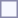<table style="border:1px solid #8888aa; background-color:#f7f8ff; padding:5px; font-size:95%; margin: 0px 12px 12px 0px;">
</table>
